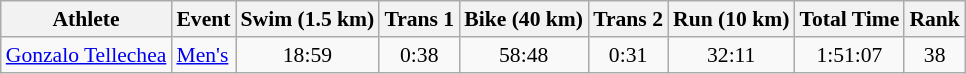<table class="wikitable" style="font-size:90%">
<tr>
<th>Athlete</th>
<th>Event</th>
<th>Swim (1.5 km)</th>
<th>Trans 1</th>
<th>Bike (40 km)</th>
<th>Trans 2</th>
<th>Run (10 km)</th>
<th>Total Time</th>
<th>Rank</th>
</tr>
<tr align=center>
<td align=left><a href='#'>Gonzalo Tellechea</a></td>
<td align=left><a href='#'>Men's</a></td>
<td>18:59</td>
<td>0:38</td>
<td>58:48</td>
<td>0:31</td>
<td>32:11</td>
<td>1:51:07</td>
<td>38</td>
</tr>
</table>
